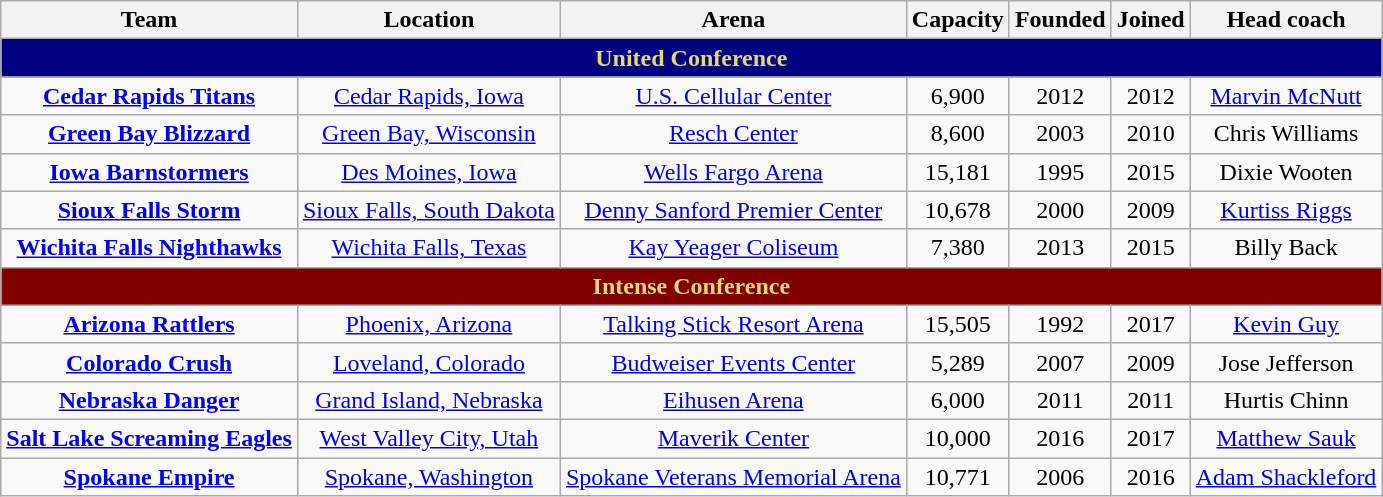<table class="wikitable" style="text-align:center">
<tr>
<th>Team</th>
<th>Location</th>
<th>Arena</th>
<th>Capacity</th>
<th>Founded</th>
<th>Joined</th>
<th>Head coach</th>
</tr>
<tr>
<th colspan=7 style="color:#E4D96F; background-color:#000080">United Conference</th>
</tr>
<tr>
<td><strong><a href='#'>Cedar Rapids Titans</a></strong></td>
<td><a href='#'>Cedar Rapids, Iowa</a></td>
<td><a href='#'>U.S. Cellular Center</a></td>
<td>6,900</td>
<td>2012</td>
<td>2012</td>
<td><a href='#'>Marvin McNutt</a></td>
</tr>
<tr>
<td><strong><a href='#'>Green Bay Blizzard</a></strong></td>
<td><a href='#'>Green Bay, Wisconsin</a></td>
<td><a href='#'>Resch Center</a></td>
<td>8,600</td>
<td>2003</td>
<td>2010</td>
<td>Chris Williams</td>
</tr>
<tr>
<td><strong><a href='#'>Iowa Barnstormers</a></strong></td>
<td><a href='#'>Des Moines, Iowa</a></td>
<td><a href='#'>Wells Fargo Arena</a></td>
<td>15,181</td>
<td>1995</td>
<td>2015</td>
<td>Dixie Wooten</td>
</tr>
<tr>
<td><strong><a href='#'>Sioux Falls Storm</a></strong></td>
<td><a href='#'>Sioux Falls, South Dakota</a></td>
<td><a href='#'>Denny Sanford Premier Center</a></td>
<td>10,678</td>
<td>2000</td>
<td>2009</td>
<td><a href='#'>Kurtiss Riggs</a></td>
</tr>
<tr>
<td><strong><a href='#'>Wichita Falls Nighthawks</a></strong></td>
<td><a href='#'>Wichita Falls, Texas</a></td>
<td><a href='#'>Kay Yeager Coliseum</a></td>
<td>7,380</td>
<td>2013</td>
<td>2015</td>
<td>Billy Back</td>
</tr>
<tr>
<th colspan=7 style="color:#E4D96F; background-color:#800000">Intense Conference</th>
</tr>
<tr>
<td><strong><a href='#'>Arizona Rattlers</a></strong></td>
<td><a href='#'>Phoenix, Arizona</a></td>
<td><a href='#'>Talking Stick Resort Arena</a></td>
<td>15,505</td>
<td>1992</td>
<td>2017</td>
<td><a href='#'>Kevin Guy</a></td>
</tr>
<tr>
<td><strong><a href='#'>Colorado Crush</a></strong></td>
<td><a href='#'>Loveland, Colorado</a></td>
<td><a href='#'>Budweiser Events Center</a></td>
<td>5,289</td>
<td>2007</td>
<td>2009</td>
<td>Jose Jefferson</td>
</tr>
<tr>
<td><strong><a href='#'>Nebraska Danger</a></strong></td>
<td><a href='#'>Grand Island, Nebraska</a></td>
<td><a href='#'>Eihusen Arena</a></td>
<td>6,000</td>
<td>2011</td>
<td>2011</td>
<td>Hurtis Chinn</td>
</tr>
<tr>
<td><strong><a href='#'>Salt Lake Screaming Eagles</a></strong></td>
<td><a href='#'>West Valley City, Utah</a></td>
<td><a href='#'>Maverik Center</a></td>
<td>10,000</td>
<td>2016</td>
<td>2017</td>
<td><a href='#'>Matthew Sauk</a></td>
</tr>
<tr>
<td><strong><a href='#'>Spokane Empire</a></strong></td>
<td><a href='#'>Spokane, Washington</a></td>
<td><a href='#'>Spokane Veterans Memorial Arena</a></td>
<td>10,771</td>
<td>2006</td>
<td>2016</td>
<td><a href='#'>Adam Shackleford</a></td>
</tr>
</table>
